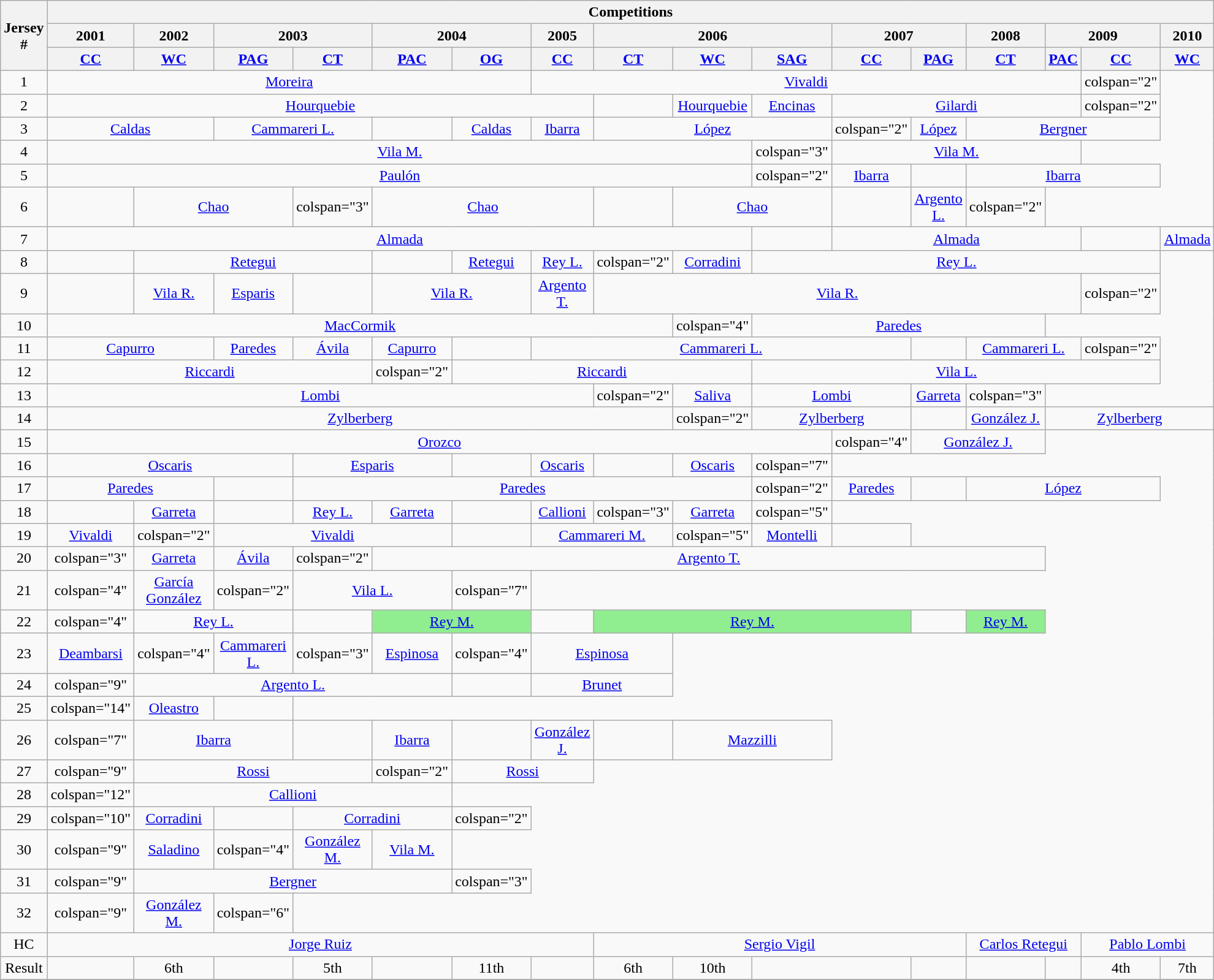<table class="wikitable" style="text-align:center">
<tr>
<th rowspan="3">Jersey #</th>
<th colspan="16">Competitions</th>
</tr>
<tr>
<th>2001</th>
<th>2002</th>
<th colspan="2">2003</th>
<th colspan="2">2004</th>
<th>2005</th>
<th colspan="3">2006</th>
<th colspan="2">2007</th>
<th>2008</th>
<th colspan="2">2009</th>
<th>2010</th>
</tr>
<tr>
<th><a href='#'>CC</a></th>
<th><a href='#'>WC</a></th>
<th><a href='#'>PAG</a></th>
<th><a href='#'>CT</a></th>
<th><a href='#'>PAC</a></th>
<th><a href='#'>OG</a></th>
<th><a href='#'>CC</a></th>
<th><a href='#'>CT</a></th>
<th><a href='#'>WC</a></th>
<th><a href='#'>SAG</a></th>
<th><a href='#'>CC</a></th>
<th><a href='#'>PAG</a></th>
<th><a href='#'>CT</a></th>
<th><a href='#'>PAC</a></th>
<th><a href='#'>CC</a></th>
<th><a href='#'>WC</a></th>
</tr>
<tr>
<td>1</td>
<td colspan="6"><a href='#'>Moreira</a></td>
<td colspan="8"><a href='#'>Vivaldi</a></td>
<td>colspan="2"</td>
</tr>
<tr>
<td>2</td>
<td colspan="7"><a href='#'>Hourquebie</a></td>
<td></td>
<td><a href='#'>Hourquebie</a></td>
<td><a href='#'>Encinas</a></td>
<td colspan="4"><a href='#'>Gilardi</a></td>
<td>colspan="2"</td>
</tr>
<tr>
<td>3</td>
<td colspan="2"><a href='#'>Caldas</a></td>
<td colspan="2"><a href='#'>Cammareri L.</a></td>
<td></td>
<td><a href='#'>Caldas</a></td>
<td><a href='#'>Ibarra</a></td>
<td colspan="3"><a href='#'>López</a></td>
<td>colspan="2"</td>
<td><a href='#'>López</a></td>
<td colspan="3"><a href='#'>Bergner</a></td>
</tr>
<tr>
<td>4</td>
<td colspan="9"><a href='#'>Vila M.</a></td>
<td>colspan="3"</td>
<td colspan="4"><a href='#'>Vila M.</a></td>
</tr>
<tr>
<td>5</td>
<td colspan="9"><a href='#'>Paulón</a></td>
<td>colspan="2"</td>
<td><a href='#'>Ibarra</a></td>
<td></td>
<td colspan="3"><a href='#'>Ibarra</a></td>
</tr>
<tr>
<td>6</td>
<td></td>
<td colspan="2"><a href='#'>Chao</a></td>
<td>colspan="3"</td>
<td colspan="3"><a href='#'>Chao</a></td>
<td></td>
<td colspan="2"><a href='#'>Chao</a></td>
<td></td>
<td><a href='#'>Argento L.</a></td>
<td>colspan="2"</td>
</tr>
<tr>
<td>7</td>
<td colspan="9"><a href='#'>Almada</a></td>
<td></td>
<td colspan="4"><a href='#'>Almada</a></td>
<td></td>
<td><a href='#'>Almada</a></td>
</tr>
<tr>
<td>8</td>
<td></td>
<td colspan="3"><a href='#'>Retegui</a></td>
<td></td>
<td><a href='#'>Retegui</a></td>
<td><a href='#'>Rey L.</a></td>
<td>colspan="2"</td>
<td><a href='#'>Corradini</a></td>
<td colspan="6"><a href='#'>Rey L.</a></td>
</tr>
<tr>
<td>9</td>
<td></td>
<td><a href='#'>Vila R.</a></td>
<td><a href='#'>Esparis</a></td>
<td></td>
<td colspan="2"><a href='#'>Vila R.</a></td>
<td><a href='#'>Argento T.</a></td>
<td colspan="7"><a href='#'>Vila R.</a></td>
<td>colspan="2"</td>
</tr>
<tr>
<td>10</td>
<td colspan="8"><a href='#'>MacCormik</a></td>
<td>colspan="4"</td>
<td colspan="4"><a href='#'>Paredes</a></td>
</tr>
<tr>
<td>11</td>
<td colspan="2"><a href='#'>Capurro</a></td>
<td><a href='#'>Paredes</a></td>
<td><a href='#'>Ávila</a></td>
<td><a href='#'>Capurro</a></td>
<td></td>
<td colspan="5"><a href='#'>Cammareri L.</a></td>
<td></td>
<td colspan="2"><a href='#'>Cammareri L.</a></td>
<td>colspan="2"</td>
</tr>
<tr>
<td>12</td>
<td colspan="4"><a href='#'>Riccardi</a></td>
<td>colspan="2"</td>
<td colspan="4"><a href='#'>Riccardi</a></td>
<td colspan="6"><a href='#'>Vila L.</a></td>
</tr>
<tr>
<td>13</td>
<td colspan="7"><a href='#'>Lombi</a></td>
<td>colspan="2"</td>
<td><a href='#'>Saliva</a></td>
<td colspan="2"><a href='#'>Lombi</a></td>
<td><a href='#'>Garreta</a></td>
<td>colspan="3"</td>
</tr>
<tr>
<td>14</td>
<td colspan="8"><a href='#'>Zylberberg</a></td>
<td>colspan="2"</td>
<td colspan="2"><a href='#'>Zylberberg</a></td>
<td></td>
<td><a href='#'>González J.</a></td>
<td colspan="3"><a href='#'>Zylberberg</a></td>
</tr>
<tr>
<td>15</td>
<td colspan="10"><a href='#'>Orozco</a></td>
<td>colspan="4"</td>
<td colspan="2"><a href='#'>González J.</a></td>
</tr>
<tr>
<td>16</td>
<td colspan="3"><a href='#'>Oscaris</a></td>
<td colspan="2"><a href='#'>Esparis</a></td>
<td></td>
<td><a href='#'>Oscaris</a></td>
<td></td>
<td><a href='#'>Oscaris</a></td>
<td>colspan="7"</td>
</tr>
<tr>
<td>17</td>
<td colspan="2"><a href='#'>Paredes</a></td>
<td></td>
<td colspan="6"><a href='#'>Paredes</a></td>
<td>colspan="2"</td>
<td><a href='#'>Paredes</a></td>
<td></td>
<td colspan="3"><a href='#'>López</a></td>
</tr>
<tr>
<td>18</td>
<td></td>
<td><a href='#'>Garreta</a></td>
<td></td>
<td><a href='#'>Rey L.</a></td>
<td><a href='#'>Garreta</a></td>
<td></td>
<td><a href='#'>Callioni</a></td>
<td>colspan="3"</td>
<td><a href='#'>Garreta</a></td>
<td>colspan="5"</td>
</tr>
<tr>
<td>19</td>
<td><a href='#'>Vivaldi</a></td>
<td>colspan="2"</td>
<td colspan="3"><a href='#'>Vivaldi</a></td>
<td></td>
<td colspan="2"><a href='#'>Cammareri M.</a></td>
<td>colspan="5"</td>
<td><a href='#'>Montelli</a></td>
<td></td>
</tr>
<tr>
<td>20</td>
<td>colspan="3"</td>
<td><a href='#'>Garreta</a></td>
<td><a href='#'>Ávila</a></td>
<td>colspan="2"</td>
<td colspan="9"><a href='#'>Argento T.</a></td>
</tr>
<tr>
<td>21</td>
<td>colspan="4"</td>
<td><a href='#'>García González</a></td>
<td>colspan="2"</td>
<td colspan="2"><a href='#'>Vila L.</a></td>
<td>colspan="7"</td>
</tr>
<tr>
<td>22</td>
<td>colspan="4"</td>
<td colspan="2"><a href='#'>Rey L.</a></td>
<td></td>
<td colspan="2"bgcolor="lightgreen"><a href='#'>Rey M.</a></td>
<td></td>
<td colspan="4"bgcolor="lightgreen"><a href='#'>Rey M.</a></td>
<td></td>
<td bgcolor="lightgreen"><a href='#'>Rey M.</a></td>
</tr>
<tr>
<td>23</td>
<td><a href='#'>Deambarsi</a></td>
<td>colspan="4"</td>
<td><a href='#'>Cammareri L.</a></td>
<td>colspan="3"</td>
<td><a href='#'>Espinosa</a></td>
<td>colspan="4"</td>
<td colspan="2"><a href='#'>Espinosa</a></td>
</tr>
<tr>
<td>24</td>
<td>colspan="9"</td>
<td colspan="4"><a href='#'>Argento L.</a></td>
<td></td>
<td colspan="2"><a href='#'>Brunet</a></td>
</tr>
<tr>
<td>25</td>
<td>colspan="14"</td>
<td><a href='#'>Oleastro</a></td>
<td></td>
</tr>
<tr>
<td>26</td>
<td>colspan="7"</td>
<td colspan="2"><a href='#'>Ibarra</a></td>
<td></td>
<td><a href='#'>Ibarra</a></td>
<td></td>
<td><a href='#'>González J.</a></td>
<td></td>
<td colspan="2"><a href='#'>Mazzilli</a></td>
</tr>
<tr>
<td>27</td>
<td>colspan="9"</td>
<td colspan="3"><a href='#'>Rossi</a></td>
<td>colspan="2"</td>
<td colspan="2"><a href='#'>Rossi</a></td>
</tr>
<tr>
<td>28</td>
<td>colspan="12"</td>
<td colspan="4"><a href='#'>Callioni</a></td>
</tr>
<tr>
<td>29</td>
<td>colspan="10"</td>
<td><a href='#'>Corradini</a></td>
<td></td>
<td colspan="2"><a href='#'>Corradini</a></td>
<td>colspan="2"</td>
</tr>
<tr>
<td>30</td>
<td>colspan="9"</td>
<td><a href='#'>Saladino</a></td>
<td>colspan="4"</td>
<td><a href='#'>González M.</a></td>
<td><a href='#'>Vila M.</a></td>
</tr>
<tr>
<td>31</td>
<td>colspan="9"</td>
<td colspan="4"><a href='#'>Bergner</a></td>
<td>colspan="3"</td>
</tr>
<tr>
<td>32</td>
<td>colspan="9"</td>
<td><a href='#'>González M.</a></td>
<td>colspan="6"</td>
</tr>
<tr>
<td>HC</td>
<td colspan="7"><a href='#'>Jorge Ruiz</a></td>
<td colspan="5"><a href='#'>Sergio Vigil</a></td>
<td colspan="2"><a href='#'>Carlos Retegui</a></td>
<td colspan="2"><a href='#'>Pablo Lombi</a></td>
</tr>
<tr>
<td>Result</td>
<td></td>
<td>6th</td>
<td></td>
<td>5th</td>
<td></td>
<td>11th</td>
<td></td>
<td>6th</td>
<td>10th</td>
<td colspan="2"></td>
<td></td>
<td></td>
<td></td>
<td>4th</td>
<td>7th</td>
</tr>
<tr>
</tr>
</table>
